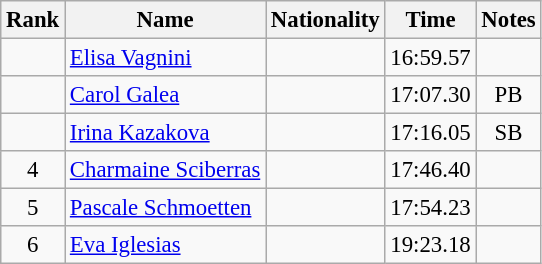<table class="wikitable sortable" style="text-align:center; font-size:95%">
<tr>
<th>Rank</th>
<th>Name</th>
<th>Nationality</th>
<th>Time</th>
<th>Notes</th>
</tr>
<tr>
<td></td>
<td align=left><a href='#'>Elisa Vagnini</a></td>
<td align=left></td>
<td>16:59.57</td>
<td></td>
</tr>
<tr>
<td></td>
<td align=left><a href='#'>Carol Galea</a></td>
<td align=left></td>
<td>17:07.30</td>
<td>PB</td>
</tr>
<tr>
<td></td>
<td align=left><a href='#'>Irina Kazakova</a></td>
<td align=left></td>
<td>17:16.05</td>
<td>SB</td>
</tr>
<tr>
<td>4</td>
<td align=left><a href='#'>Charmaine Sciberras</a></td>
<td align=left></td>
<td>17:46.40</td>
<td></td>
</tr>
<tr>
<td>5</td>
<td align=left><a href='#'>Pascale Schmoetten</a></td>
<td align=left></td>
<td>17:54.23</td>
<td></td>
</tr>
<tr>
<td>6</td>
<td align=left><a href='#'>Eva Iglesias</a></td>
<td align=left></td>
<td>19:23.18</td>
<td></td>
</tr>
</table>
